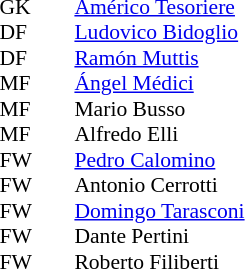<table style="font-size: 90%" cellspacing="0" cellpadding="0" align=center>
<tr>
<th width=25></th>
<th width=25></th>
</tr>
<tr>
<td>GK</td>
<td></td>
<td> <a href='#'>Américo Tesoriere</a></td>
</tr>
<tr>
<td>DF</td>
<td></td>
<td> <a href='#'>Ludovico Bidoglio</a></td>
</tr>
<tr>
<td>DF</td>
<td></td>
<td> <a href='#'>Ramón Muttis</a></td>
</tr>
<tr>
<td>MF</td>
<td></td>
<td> <a href='#'>Ángel Médici</a></td>
</tr>
<tr>
<td>MF</td>
<td></td>
<td> Mario Busso</td>
</tr>
<tr>
<td>MF</td>
<td></td>
<td> Alfredo Elli</td>
</tr>
<tr>
<td>FW</td>
<td></td>
<td> <a href='#'>Pedro Calomino</a></td>
</tr>
<tr>
<td>FW</td>
<td></td>
<td> Antonio Cerrotti</td>
</tr>
<tr>
<td>FW</td>
<td></td>
<td> <a href='#'>Domingo Tarasconi</a></td>
</tr>
<tr>
<td>FW</td>
<td></td>
<td> Dante Pertini</td>
</tr>
<tr>
<td>FW</td>
<td></td>
<td> Roberto Filiberti</td>
</tr>
<tr>
</tr>
</table>
